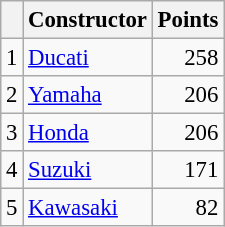<table class="wikitable" style="font-size: 95%;">
<tr>
<th></th>
<th>Constructor</th>
<th>Points</th>
</tr>
<tr>
<td align=center>1</td>
<td> <a href='#'>Ducati</a></td>
<td align=right>258</td>
</tr>
<tr>
<td align=center>2</td>
<td> <a href='#'>Yamaha</a></td>
<td align=right>206</td>
</tr>
<tr>
<td align=center>3</td>
<td> <a href='#'>Honda</a></td>
<td align=right>206</td>
</tr>
<tr>
<td align=center>4</td>
<td> <a href='#'>Suzuki</a></td>
<td align=right>171</td>
</tr>
<tr>
<td align=center>5</td>
<td> <a href='#'>Kawasaki</a></td>
<td align=right>82</td>
</tr>
</table>
